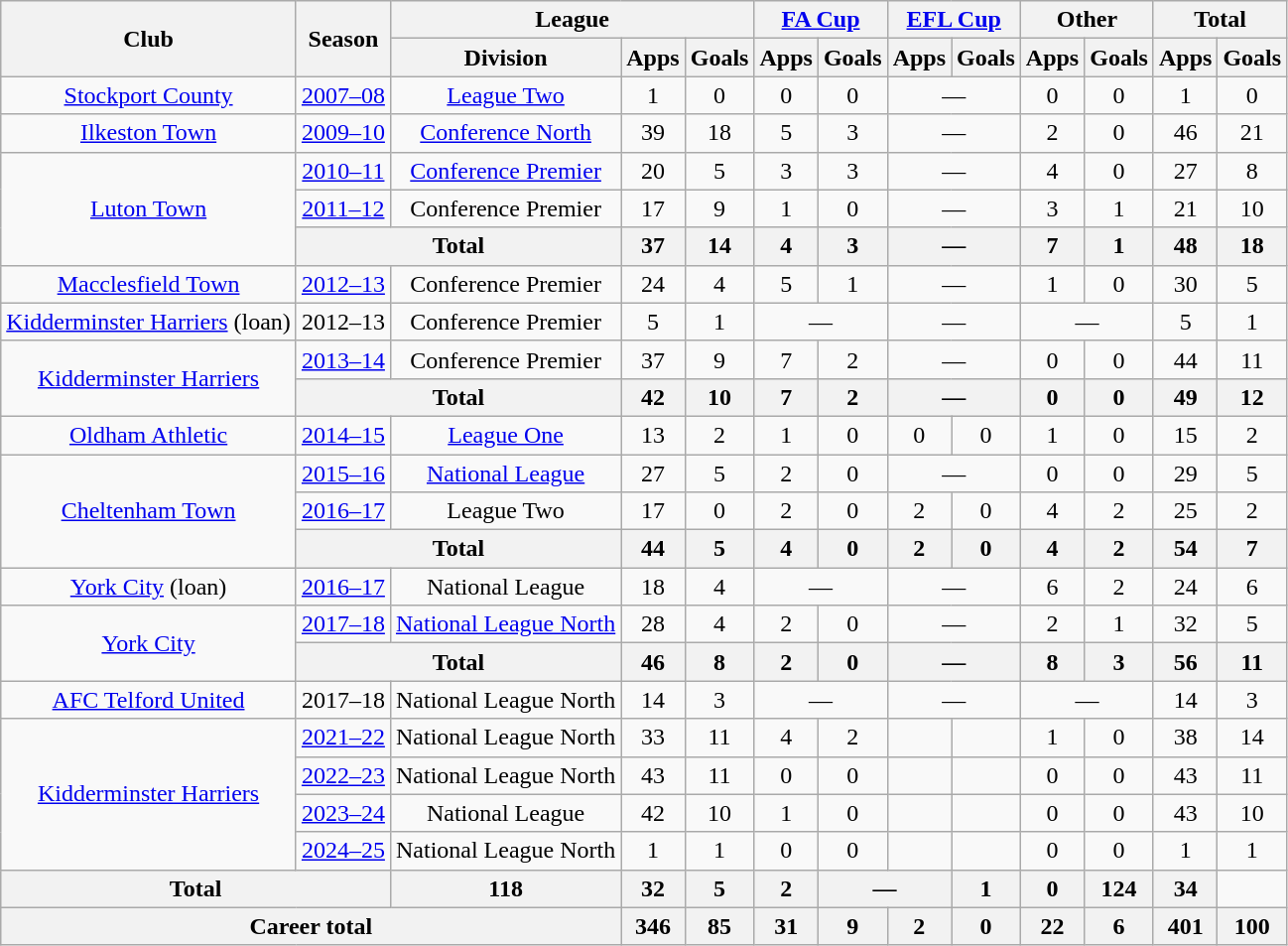<table class=wikitable style="text-align: center">
<tr>
<th rowspan=2>Club</th>
<th rowspan=2>Season</th>
<th colspan=3>League</th>
<th colspan=2><a href='#'>FA Cup</a></th>
<th colspan=2><a href='#'>EFL Cup</a></th>
<th colspan=2>Other</th>
<th colspan=2>Total</th>
</tr>
<tr>
<th>Division</th>
<th>Apps</th>
<th>Goals</th>
<th>Apps</th>
<th>Goals</th>
<th>Apps</th>
<th>Goals</th>
<th>Apps</th>
<th>Goals</th>
<th>Apps</th>
<th>Goals</th>
</tr>
<tr>
<td><a href='#'>Stockport County</a></td>
<td><a href='#'>2007–08</a></td>
<td><a href='#'>League Two</a></td>
<td>1</td>
<td>0</td>
<td>0</td>
<td>0</td>
<td colspan=2>—</td>
<td>0</td>
<td>0</td>
<td>1</td>
<td>0</td>
</tr>
<tr>
<td><a href='#'>Ilkeston Town</a></td>
<td><a href='#'>2009–10</a></td>
<td><a href='#'>Conference North</a></td>
<td>39</td>
<td>18</td>
<td>5</td>
<td>3</td>
<td colspan=2>—</td>
<td>2</td>
<td>0</td>
<td>46</td>
<td>21</td>
</tr>
<tr>
<td rowspan=3><a href='#'>Luton Town</a></td>
<td><a href='#'>2010–11</a></td>
<td><a href='#'>Conference Premier</a></td>
<td>20</td>
<td>5</td>
<td>3</td>
<td>3</td>
<td colspan=2>—</td>
<td>4</td>
<td>0</td>
<td>27</td>
<td>8</td>
</tr>
<tr>
<td><a href='#'>2011–12</a></td>
<td>Conference Premier</td>
<td>17</td>
<td>9</td>
<td>1</td>
<td>0</td>
<td colspan=2>—</td>
<td>3</td>
<td>1</td>
<td>21</td>
<td>10</td>
</tr>
<tr>
<th colspan=2>Total</th>
<th>37</th>
<th>14</th>
<th>4</th>
<th>3</th>
<th colspan=2>—</th>
<th>7</th>
<th>1</th>
<th>48</th>
<th>18</th>
</tr>
<tr>
<td><a href='#'>Macclesfield Town</a></td>
<td><a href='#'>2012–13</a></td>
<td>Conference Premier</td>
<td>24</td>
<td>4</td>
<td>5</td>
<td>1</td>
<td colspan=2>—</td>
<td>1</td>
<td>0</td>
<td>30</td>
<td>5</td>
</tr>
<tr>
<td><a href='#'>Kidderminster Harriers</a> (loan)</td>
<td>2012–13</td>
<td>Conference Premier</td>
<td>5</td>
<td>1</td>
<td colspan=2>—</td>
<td colspan=2>—</td>
<td colspan=2>—</td>
<td>5</td>
<td>1</td>
</tr>
<tr>
<td rowspan=2><a href='#'>Kidderminster Harriers</a></td>
<td><a href='#'>2013–14</a></td>
<td>Conference Premier</td>
<td>37</td>
<td>9</td>
<td>7</td>
<td>2</td>
<td colspan=2>—</td>
<td>0</td>
<td>0</td>
<td>44</td>
<td>11</td>
</tr>
<tr>
<th colspan=2>Total</th>
<th>42</th>
<th>10</th>
<th>7</th>
<th>2</th>
<th colspan=2>—</th>
<th>0</th>
<th>0</th>
<th>49</th>
<th>12</th>
</tr>
<tr>
<td><a href='#'>Oldham Athletic</a></td>
<td><a href='#'>2014–15</a></td>
<td><a href='#'>League One</a></td>
<td>13</td>
<td>2</td>
<td>1</td>
<td>0</td>
<td>0</td>
<td>0</td>
<td>1</td>
<td>0</td>
<td>15</td>
<td>2</td>
</tr>
<tr>
<td rowspan=3><a href='#'>Cheltenham Town</a></td>
<td><a href='#'>2015–16</a></td>
<td><a href='#'>National League</a></td>
<td>27</td>
<td>5</td>
<td>2</td>
<td>0</td>
<td colspan=2>—</td>
<td>0</td>
<td>0</td>
<td>29</td>
<td>5</td>
</tr>
<tr>
<td><a href='#'>2016–17</a></td>
<td>League Two</td>
<td>17</td>
<td>0</td>
<td>2</td>
<td>0</td>
<td>2</td>
<td>0</td>
<td>4</td>
<td>2</td>
<td>25</td>
<td>2</td>
</tr>
<tr>
<th colspan=2>Total</th>
<th>44</th>
<th>5</th>
<th>4</th>
<th>0</th>
<th>2</th>
<th>0</th>
<th>4</th>
<th>2</th>
<th>54</th>
<th>7</th>
</tr>
<tr>
<td><a href='#'>York City</a> (loan)</td>
<td><a href='#'>2016–17</a></td>
<td>National League</td>
<td>18</td>
<td>4</td>
<td colspan=2>—</td>
<td colspan=2>—</td>
<td>6</td>
<td>2</td>
<td>24</td>
<td>6</td>
</tr>
<tr>
<td rowspan=2><a href='#'>York City</a></td>
<td><a href='#'>2017–18</a></td>
<td><a href='#'>National League North</a></td>
<td>28</td>
<td>4</td>
<td>2</td>
<td>0</td>
<td colspan=2>—</td>
<td>2</td>
<td>1</td>
<td>32</td>
<td>5</td>
</tr>
<tr>
<th colspan=2>Total</th>
<th>46</th>
<th>8</th>
<th>2</th>
<th>0</th>
<th colspan=2>—</th>
<th>8</th>
<th>3</th>
<th>56</th>
<th>11</th>
</tr>
<tr>
<td><a href='#'>AFC Telford United</a></td>
<td>2017–18</td>
<td>National League North</td>
<td>14</td>
<td>3</td>
<td colspan=2>—</td>
<td colspan=2>—</td>
<td colspan=2>—</td>
<td>14</td>
<td>3</td>
</tr>
<tr>
<td rowspan=4><a href='#'>Kidderminster Harriers</a></td>
<td><a href='#'>2021–22</a></td>
<td>National League North</td>
<td>33</td>
<td>11</td>
<td>4</td>
<td>2</td>
<td></td>
<td></td>
<td>1</td>
<td>0</td>
<td>38</td>
<td>14</td>
</tr>
<tr>
<td><a href='#'>2022–23</a></td>
<td>National League North</td>
<td>43</td>
<td>11</td>
<td>0</td>
<td>0</td>
<td></td>
<td></td>
<td>0</td>
<td>0</td>
<td>43</td>
<td>11</td>
</tr>
<tr>
<td><a href='#'>2023–24</a></td>
<td>National League</td>
<td>42</td>
<td>10</td>
<td>1</td>
<td>0</td>
<td></td>
<td></td>
<td>0</td>
<td>0</td>
<td>43</td>
<td>10</td>
</tr>
<tr>
<td><a href='#'>2024–25</a></td>
<td>National League North</td>
<td>1</td>
<td>1</td>
<td>0</td>
<td>0</td>
<td></td>
<td></td>
<td>0</td>
<td>0</td>
<td>1</td>
<td>1</td>
</tr>
<tr>
<th colspan=2>Total</th>
<th>118</th>
<th>32</th>
<th>5</th>
<th>2</th>
<th colspan=2>—</th>
<th>1</th>
<th>0</th>
<th>124</th>
<th>34</th>
</tr>
<tr>
<th colspan=3>Career total</th>
<th>346</th>
<th>85</th>
<th>31</th>
<th>9</th>
<th>2</th>
<th>0</th>
<th>22</th>
<th>6</th>
<th>401</th>
<th>100</th>
</tr>
</table>
